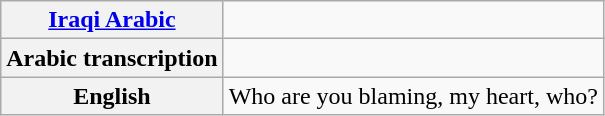<table class="wikitable">
<tr>
<th><a href='#'>Iraqi Arabic</a></th>
<td><div></div></td>
</tr>
<tr>
<th>Arabic transcription</th>
<td></td>
</tr>
<tr>
<th>English</th>
<td>Who are you blaming, my heart, who?</td>
</tr>
</table>
